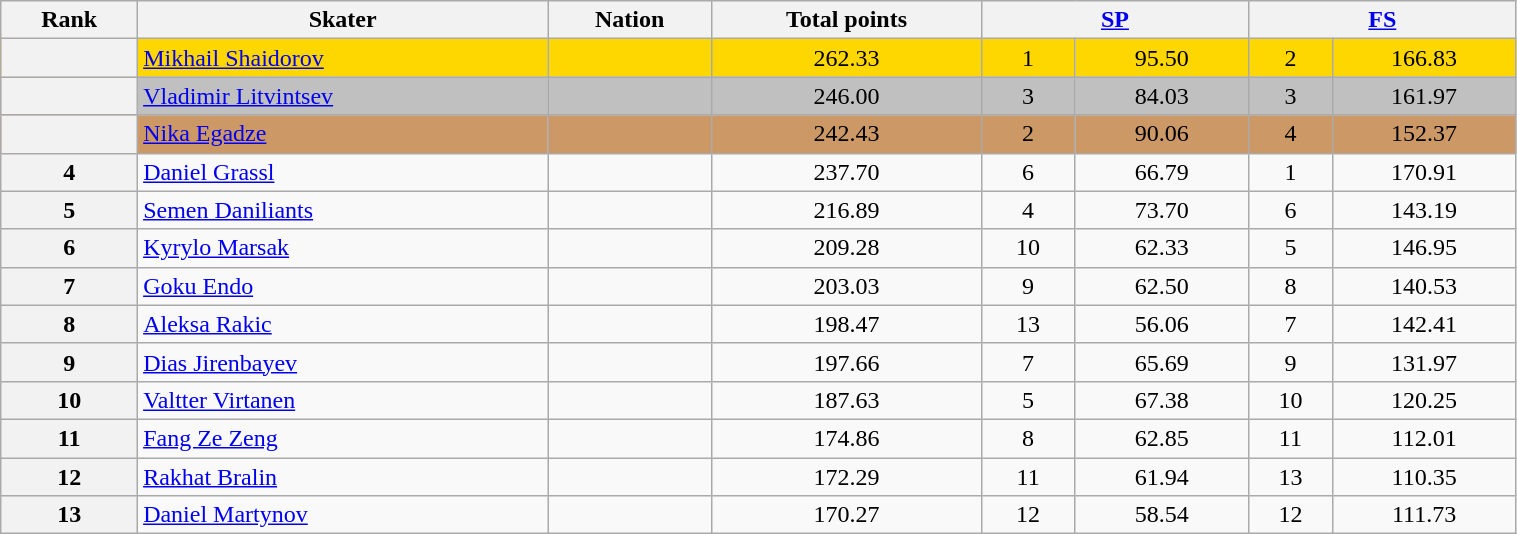<table class="wikitable sortable" style="text-align:center;" width="80%">
<tr>
<th scope="col">Rank</th>
<th scope="col">Skater</th>
<th scope="col">Nation</th>
<th scope="col">Total points</th>
<th scope="col" colspan="2" width="80px"><a href='#'>SP</a></th>
<th scope="col" colspan="2" width="80px"><a href='#'>FS</a></th>
</tr>
<tr bgcolor="gold">
<th scope="row"></th>
<td align="left"><a href='#'>Mikhail Shaidorov</a></td>
<td align="left"></td>
<td>262.33</td>
<td>1</td>
<td>95.50</td>
<td>2</td>
<td>166.83</td>
</tr>
<tr bgcolor="silver">
<th scope="row"></th>
<td align="left"><a href='#'>Vladimir Litvintsev</a></td>
<td align="left"></td>
<td>246.00</td>
<td>3</td>
<td>84.03</td>
<td>3</td>
<td>161.97</td>
</tr>
<tr bgcolor="cc9966">
<th scope="row"></th>
<td align="left"><a href='#'>Nika Egadze</a></td>
<td align="left"></td>
<td>242.43</td>
<td>2</td>
<td>90.06</td>
<td>4</td>
<td>152.37</td>
</tr>
<tr>
<th scope="row">4</th>
<td align="left"><a href='#'>Daniel Grassl</a></td>
<td align="left"></td>
<td>237.70</td>
<td>6</td>
<td>66.79</td>
<td>1</td>
<td>170.91</td>
</tr>
<tr>
<th scope="row">5</th>
<td align="left"><a href='#'>Semen Daniliants</a></td>
<td align="left"></td>
<td>216.89</td>
<td>4</td>
<td>73.70</td>
<td>6</td>
<td>143.19</td>
</tr>
<tr>
<th scope="row">6</th>
<td align="left"><a href='#'>Kyrylo Marsak</a></td>
<td align="left"></td>
<td>209.28</td>
<td>10</td>
<td>62.33</td>
<td>5</td>
<td>146.95</td>
</tr>
<tr>
<th scope="row">7</th>
<td align="left"><a href='#'>Goku Endo</a></td>
<td align="left"></td>
<td>203.03</td>
<td>9</td>
<td>62.50</td>
<td>8</td>
<td>140.53</td>
</tr>
<tr>
<th scope="row">8</th>
<td align="left"><a href='#'>Aleksa Rakic</a></td>
<td align="left"></td>
<td>198.47</td>
<td>13</td>
<td>56.06</td>
<td>7</td>
<td>142.41</td>
</tr>
<tr>
<th scope="row">9</th>
<td align="left"><a href='#'>Dias Jirenbayev</a></td>
<td align="left"></td>
<td>197.66</td>
<td>7</td>
<td>65.69</td>
<td>9</td>
<td>131.97</td>
</tr>
<tr>
<th scope="row">10</th>
<td align="left"><a href='#'>Valtter Virtanen</a></td>
<td align="left"></td>
<td>187.63</td>
<td>5</td>
<td>67.38</td>
<td>10</td>
<td>120.25</td>
</tr>
<tr>
<th scope="row">11</th>
<td align="left"><a href='#'>Fang Ze Zeng</a></td>
<td align="left"></td>
<td>174.86</td>
<td>8</td>
<td>62.85</td>
<td>11</td>
<td>112.01</td>
</tr>
<tr>
<th scope="row">12</th>
<td align="left"><a href='#'>Rakhat Bralin</a></td>
<td align="left"></td>
<td>172.29</td>
<td>11</td>
<td>61.94</td>
<td>13</td>
<td>110.35</td>
</tr>
<tr>
<th scope="row">13</th>
<td align="left"><a href='#'>Daniel Martynov</a></td>
<td align="left"></td>
<td>170.27</td>
<td>12</td>
<td>58.54</td>
<td>12</td>
<td>111.73</td>
</tr>
</table>
